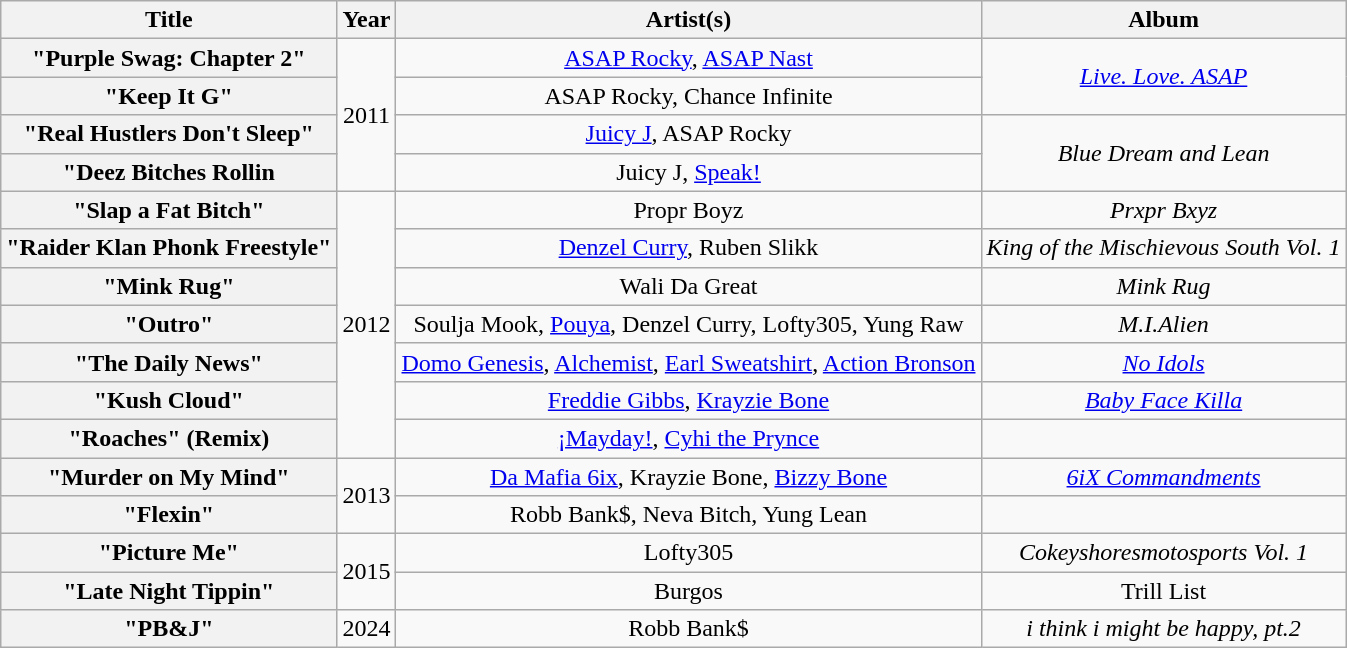<table class="wikitable plainrowheaders" style="text-align:center;">
<tr>
<th>Title</th>
<th>Year</th>
<th>Artist(s)</th>
<th>Album</th>
</tr>
<tr>
<th scope="row">"Purple Swag: Chapter 2"</th>
<td rowspan="4">2011</td>
<td><a href='#'>ASAP Rocky</a>, <a href='#'>ASAP Nast</a></td>
<td rowspan="2"><em><a href='#'>Live. Love. ASAP</a></em></td>
</tr>
<tr>
<th scope="row">"Keep It G"</th>
<td>ASAP Rocky, Chance Infinite</td>
</tr>
<tr>
<th scope="row">"Real Hustlers Don't Sleep"</th>
<td><a href='#'>Juicy J</a>, ASAP Rocky</td>
<td rowspan="2"><em>Blue Dream and Lean</em></td>
</tr>
<tr>
<th scope="row">"Deez Bitches Rollin</th>
<td>Juicy J, <a href='#'>Speak!</a></td>
</tr>
<tr>
<th scope="row">"Slap a Fat Bitch"</th>
<td rowspan="7">2012</td>
<td>Propr Boyz</td>
<td><em>Prxpr Bxyz</em></td>
</tr>
<tr>
<th scope="row">"Raider Klan Phonk Freestyle"</th>
<td><a href='#'>Denzel Curry</a>, Ruben Slikk</td>
<td><em>King of the Mischievous South Vol. 1</em></td>
</tr>
<tr>
<th scope="row">"Mink Rug"</th>
<td>Wali Da Great</td>
<td><em>Mink Rug</em></td>
</tr>
<tr>
<th scope="row">"Outro"</th>
<td>Soulja Mook, <a href='#'>Pouya</a>, Denzel Curry, Lofty305, Yung Raw</td>
<td><em>M.I.Alien</em></td>
</tr>
<tr>
<th scope="row">"The Daily News"</th>
<td><a href='#'>Domo Genesis</a>, <a href='#'>Alchemist</a>, <a href='#'>Earl Sweatshirt</a>, <a href='#'>Action Bronson</a></td>
<td><em><a href='#'>No Idols</a></em></td>
</tr>
<tr>
<th scope="row">"Kush Cloud"</th>
<td><a href='#'>Freddie Gibbs</a>, <a href='#'>Krayzie Bone</a></td>
<td><em><a href='#'>Baby Face Killa</a></em></td>
</tr>
<tr>
<th scope="row">"Roaches" (Remix)</th>
<td><a href='#'>¡Mayday!</a>, <a href='#'>Cyhi the Prynce</a></td>
<td></td>
</tr>
<tr>
<th scope="row">"Murder on My Mind"</th>
<td rowspan="2">2013</td>
<td><a href='#'>Da Mafia 6ix</a>, Krayzie Bone, <a href='#'>Bizzy Bone</a></td>
<td><em><a href='#'>6iX Commandments</a></em></td>
</tr>
<tr>
<th scope=row>"Flexin"</th>
<td>Robb Bank$, Neva Bitch, Yung Lean</td>
<td></td>
</tr>
<tr>
<th scope="row">"Picture Me"</th>
<td rowspan="2">2015</td>
<td>Lofty305</td>
<td><em>Cokeyshoresmotosports Vol. 1</em></td>
</tr>
<tr>
<th scope="row">"Late Night Tippin"</th>
<td>Burgos</td>
<td>Trill List</td>
</tr>
<tr>
<th scope="row">"PB&J"</th>
<td rowspan="2">2024</td>
<td>Robb Bank$</td>
<td><em>i think i might be happy, pt.2</em></td>
</tr>
</table>
